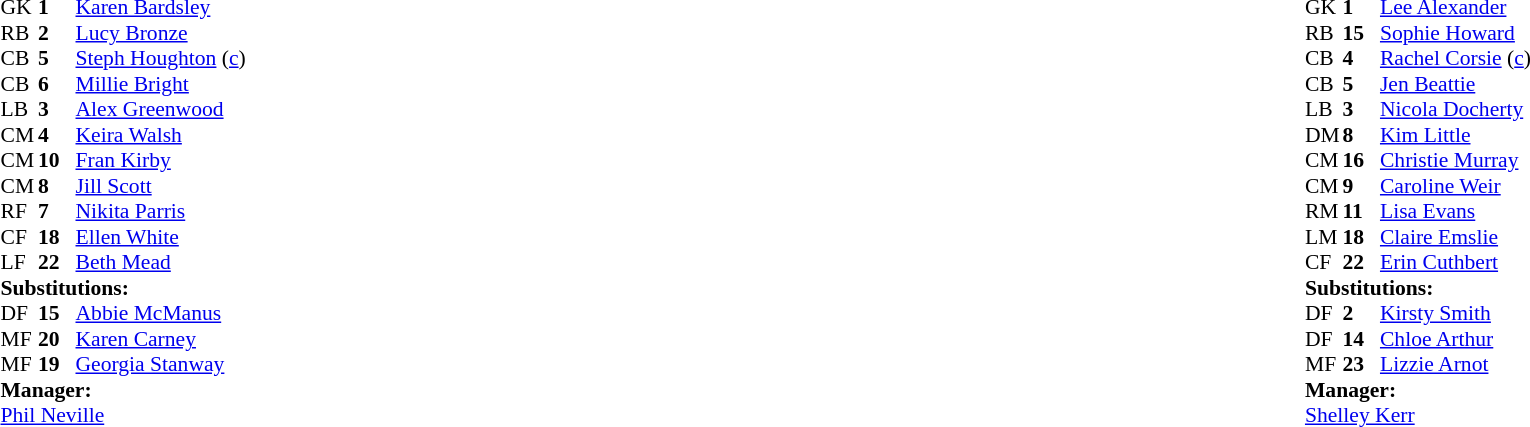<table width="100%">
<tr>
<td valign="top" width="40%"><br><table style="font-size:90%" cellspacing="0" cellpadding="0">
<tr>
<th width=25></th>
<th width=25></th>
</tr>
<tr>
<td>GK</td>
<td><strong>1</strong></td>
<td><a href='#'>Karen Bardsley</a></td>
</tr>
<tr>
<td>RB</td>
<td><strong>2</strong></td>
<td><a href='#'>Lucy Bronze</a></td>
</tr>
<tr>
<td>CB</td>
<td><strong>5</strong></td>
<td><a href='#'>Steph Houghton</a> (<a href='#'>c</a>)</td>
</tr>
<tr>
<td>CB</td>
<td><strong>6</strong></td>
<td><a href='#'>Millie Bright</a></td>
<td></td>
<td></td>
</tr>
<tr>
<td>LB</td>
<td><strong>3</strong></td>
<td><a href='#'>Alex Greenwood</a></td>
</tr>
<tr>
<td>CM</td>
<td><strong>4</strong></td>
<td><a href='#'>Keira Walsh</a></td>
</tr>
<tr>
<td>CM</td>
<td><strong>10</strong></td>
<td><a href='#'>Fran Kirby</a></td>
<td></td>
<td></td>
</tr>
<tr>
<td>CM</td>
<td><strong>8</strong></td>
<td><a href='#'>Jill Scott</a></td>
</tr>
<tr>
<td>RF</td>
<td><strong>7</strong></td>
<td><a href='#'>Nikita Parris</a></td>
</tr>
<tr>
<td>CF</td>
<td><strong>18</strong></td>
<td><a href='#'>Ellen White</a></td>
</tr>
<tr>
<td>LF</td>
<td><strong>22</strong></td>
<td><a href='#'>Beth Mead</a></td>
<td></td>
<td></td>
</tr>
<tr>
<td colspan=3><strong>Substitutions:</strong></td>
</tr>
<tr>
<td>DF</td>
<td><strong>15</strong></td>
<td><a href='#'>Abbie McManus</a></td>
<td></td>
<td></td>
</tr>
<tr>
<td>MF</td>
<td><strong>20</strong></td>
<td><a href='#'>Karen Carney</a></td>
<td></td>
<td></td>
</tr>
<tr>
<td>MF</td>
<td><strong>19</strong></td>
<td><a href='#'>Georgia Stanway</a></td>
<td></td>
<td></td>
</tr>
<tr>
<td colspan=3><strong>Manager:</strong></td>
</tr>
<tr>
<td colspan=3><a href='#'>Phil Neville</a></td>
</tr>
</table>
</td>
<td valign="top"></td>
<td valign="top" width="50%"><br><table style="font-size:90%; margin:auto" cellspacing="0" cellpadding="0">
<tr>
<th width=25></th>
<th width=25></th>
</tr>
<tr>
<td>GK</td>
<td><strong>1</strong></td>
<td><a href='#'>Lee Alexander</a></td>
</tr>
<tr>
<td>RB</td>
<td><strong>15</strong></td>
<td><a href='#'>Sophie Howard</a></td>
<td></td>
<td></td>
</tr>
<tr>
<td>CB</td>
<td><strong>4</strong></td>
<td><a href='#'>Rachel Corsie</a> (<a href='#'>c</a>)</td>
</tr>
<tr>
<td>CB</td>
<td><strong>5</strong></td>
<td><a href='#'>Jen Beattie</a></td>
<td></td>
</tr>
<tr>
<td>LB</td>
<td><strong>3</strong></td>
<td><a href='#'>Nicola Docherty</a></td>
<td></td>
<td></td>
</tr>
<tr>
<td>DM</td>
<td><strong>8</strong></td>
<td><a href='#'>Kim Little</a></td>
</tr>
<tr>
<td>CM</td>
<td><strong>16</strong></td>
<td><a href='#'>Christie Murray</a></td>
<td></td>
<td></td>
</tr>
<tr>
<td>CM</td>
<td><strong>9</strong></td>
<td><a href='#'>Caroline Weir</a></td>
</tr>
<tr>
<td>RM</td>
<td><strong>11</strong></td>
<td><a href='#'>Lisa Evans</a></td>
</tr>
<tr>
<td>LM</td>
<td><strong>18</strong></td>
<td><a href='#'>Claire Emslie</a></td>
</tr>
<tr>
<td>CF</td>
<td><strong>22</strong></td>
<td><a href='#'>Erin Cuthbert</a></td>
</tr>
<tr>
<td colspan=3><strong>Substitutions:</strong></td>
</tr>
<tr>
<td>DF</td>
<td><strong>2</strong></td>
<td><a href='#'>Kirsty Smith</a></td>
<td></td>
<td></td>
</tr>
<tr>
<td>DF</td>
<td><strong>14</strong></td>
<td><a href='#'>Chloe Arthur</a></td>
<td></td>
<td></td>
</tr>
<tr>
<td>MF</td>
<td><strong>23</strong></td>
<td><a href='#'>Lizzie Arnot</a></td>
<td></td>
<td></td>
</tr>
<tr>
<td colspan=3><strong>Manager:</strong></td>
</tr>
<tr>
<td colspan=3><a href='#'>Shelley Kerr</a></td>
</tr>
</table>
</td>
</tr>
</table>
